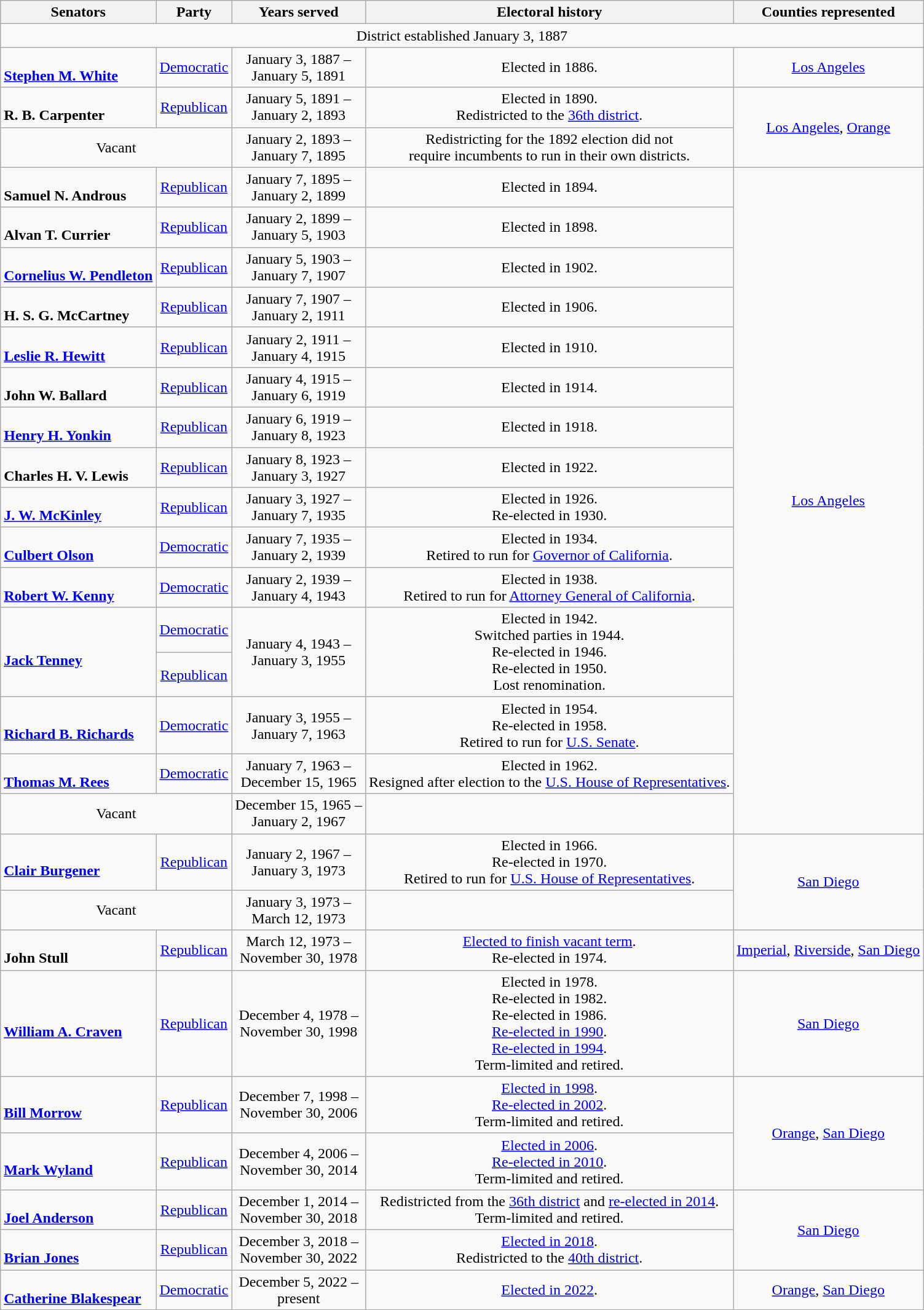<table class=wikitable style="text-align:center">
<tr>
<th>Senators</th>
<th>Party</th>
<th>Years served</th>
<th>Electoral history</th>
<th>Counties represented</th>
</tr>
<tr>
<td colspan=5>District established January 3, 1887</td>
</tr>
<tr>
<td align=left><br><strong><a href='#'>Stephen M. White</a></strong> <br> </td>
<td><a href='#'>Democratic</a></td>
<td>January 3, 1887 – <br>January 5, 1891</td>
<td>Elected in 1886. <br> </td>
<td><a href='#'>Los Angeles</a></td>
</tr>
<tr>
<td align=left><br><strong>R. B. Carpenter</strong> <br> </td>
<td><a href='#'>Republican</a></td>
<td>January 5, 1891 – <br>January 2, 1893</td>
<td>Elected in 1890. <br> Redistricted to the <a href='#'>36th district</a>.</td>
<td rowspan=2><a href='#'>Los Angeles</a>, <a href='#'>Orange</a></td>
</tr>
<tr>
<td colspan="2">Vacant</td>
<td>January 2, 1893 – <br> January 7, 1895</td>
<td>Redistricting for the 1892 election did not <br> require incumbents to run in their own districts.</td>
</tr>
<tr>
<td align=left> <br><strong>Samuel N. Androus</strong><br> </td>
<td><a href='#'>Republican</a></td>
<td>January 7, 1895 – <br>January 2, 1899</td>
<td>Elected in 1894. <br> </td>
<td rowspan="16"><a href='#'>Los Angeles</a></td>
</tr>
<tr>
<td align=left><br><strong>Alvan T. Currier</strong><br> </td>
<td><a href='#'>Republican</a></td>
<td>January 2, 1899 – <br>January 5, 1903</td>
<td>Elected in 1898. <br> </td>
</tr>
<tr>
<td align=left><br><strong><a href='#'>Cornelius W. Pendleton</a></strong><br> </td>
<td><a href='#'>Republican</a></td>
<td>January 5, 1903 – <br>January 7, 1907</td>
<td>Elected in 1902. <br> </td>
</tr>
<tr>
<td align=left><br><strong>H. S. G. McCartney</strong><br> </td>
<td><a href='#'>Republican</a></td>
<td>January 7, 1907 – <br>January 2, 1911</td>
<td>Elected in 1906. <br> </td>
</tr>
<tr>
<td align=left><br><strong><a href='#'>Leslie R. Hewitt</a></strong><br> </td>
<td><a href='#'>Republican</a></td>
<td>January 2, 1911 – <br>January 4, 1915</td>
<td>Elected in 1910. <br> </td>
</tr>
<tr>
<td align=left><br><strong>John W. Ballard</strong><br> </td>
<td><a href='#'>Republican</a></td>
<td>January 4, 1915 – <br>January 6, 1919</td>
<td>Elected in 1914. <br> </td>
</tr>
<tr>
<td align=left><br><strong><a href='#'>Henry H. Yonkin</a></strong><br> </td>
<td><a href='#'>Republican</a></td>
<td>January 6, 1919 – <br>January 8, 1923</td>
<td>Elected in 1918. <br> </td>
</tr>
<tr>
<td align=left><br><strong>Charles H. V. Lewis</strong><br> </td>
<td><a href='#'>Republican</a></td>
<td>January 8, 1923 – <br>January 3, 1927</td>
<td>Elected in 1922. <br> </td>
</tr>
<tr>
<td align=left><br><strong><a href='#'>J. W. McKinley</a></strong><br> </td>
<td><a href='#'>Republican</a></td>
<td>January 3, 1927 – <br>January 7, 1935</td>
<td>Elected in 1926. <br> Re-elected in 1930. <br> </td>
</tr>
<tr>
<td align=left> <br><strong><a href='#'>Culbert Olson</a></strong><br> </td>
<td><a href='#'>Democratic</a></td>
<td>January 7, 1935 – <br>January 2, 1939</td>
<td>Elected in 1934. <br> Retired to run for <a href='#'>Governor of California</a>.</td>
</tr>
<tr>
<td align=left><br><strong><a href='#'>Robert W. Kenny</a></strong><br> </td>
<td><a href='#'>Democratic</a></td>
<td>January 2, 1939 – <br>January 4, 1943</td>
<td>Elected in 1938. <br> Retired to run for <a href='#'>Attorney General of California</a>.</td>
</tr>
<tr>
<td rowspan=2 align=left><br><strong><a href='#'>Jack Tenney</a></strong><br> </td>
<td><a href='#'>Democratic</a></td>
<td rowspan=2>January 4, 1943 – <br>January 3, 1955</td>
<td rowspan=2>Elected in 1942. <br> Switched parties in 1944. <br> Re-elected in 1946. <br> Re-elected in 1950. <br> Lost renomination.</td>
</tr>
<tr>
<td><a href='#'>Republican</a></td>
</tr>
<tr>
<td align=left><br><strong><a href='#'>Richard B. Richards</a></strong><br> </td>
<td><a href='#'>Democratic</a></td>
<td>January 3, 1955 – <br>January 7, 1963</td>
<td>Elected in 1954. <br> Re-elected in 1958. <br> Retired to run for <a href='#'>U.S. Senate</a>.</td>
</tr>
<tr>
<td align=left><br><strong><a href='#'>Thomas M. Rees</a></strong><br> </td>
<td><a href='#'>Democratic</a></td>
<td>January 7, 1963 – <br> December 15, 1965</td>
<td>Elected in 1962. <br> Resigned after election to the <a href='#'>U.S. House of Representatives</a>.</td>
</tr>
<tr>
<td colspan="2">Vacant</td>
<td>December 15, 1965 – <br> January 2, 1967</td>
<td></td>
</tr>
<tr>
<td align=left><br><strong><a href='#'>Clair Burgener</a></strong><br></td>
<td><a href='#'>Republican</a></td>
<td>January 2, 1967 – <br> January 3, 1973</td>
<td>Elected in 1966. <br> Re-elected in 1970. <br> Retired to run for <a href='#'>U.S. House of Representatives</a>.</td>
<td rowspan=2><a href='#'>San Diego</a></td>
</tr>
<tr>
<td colspan="2">Vacant</td>
<td>January 3, 1973 – <br> March 12, 1973</td>
<td></td>
</tr>
<tr>
<td align=left><br><strong>John Stull</strong><br></td>
<td><a href='#'>Republican</a></td>
<td>March 12, 1973 – <br>November 30, 1978</td>
<td><a href='#'>Elected to finish vacant term</a>. <br> Re-elected in 1974. <br> </td>
<td rowspan="2"><a href='#'>Imperial</a>, <a href='#'>Riverside</a>, <a href='#'>San Diego</a></td>
</tr>
<tr>
<td rowspan=2 align=left><br><strong><a href='#'>William A. Craven</a></strong> <br> </td>
<td rowspan=2 ><a href='#'>Republican</a></td>
<td rowspan=2>December 4, 1978 – <br>November 30, 1998</td>
<td rowspan="2">Elected in 1978. <br> Re-elected in 1982. <br> Re-elected in 1986. <br> <a href='#'>Re-elected in 1990</a>. <br> <a href='#'>Re-elected in 1994</a>. <br> Term-limited and retired.</td>
</tr>
<tr>
<td><a href='#'>San Diego</a></td>
</tr>
<tr>
<td align=left><br><strong><a href='#'>Bill Morrow</a></strong><br> </td>
<td><a href='#'>Republican</a></td>
<td>December 7, 1998 – <br>November 30, 2006</td>
<td><a href='#'>Elected in 1998</a>. <br> <a href='#'>Re-elected in 2002</a>. <br> Term-limited and retired.</td>
<td rowspan="2"><a href='#'>Orange</a>, <a href='#'>San Diego</a></td>
</tr>
<tr>
<td align=left><br><strong><a href='#'>Mark Wyland</a></strong> <br> </td>
<td><a href='#'>Republican</a></td>
<td>December 4, 2006 – <br> November 30, 2014</td>
<td><a href='#'>Elected in 2006</a>. <br> <a href='#'>Re-elected in 2010</a>. <br> Term-limited and retired.</td>
</tr>
<tr>
<td align=left><br><strong><a href='#'>Joel Anderson</a></strong><br></td>
<td><a href='#'>Republican</a></td>
<td>December 1, 2014 – <br>November 30, 2018</td>
<td>Redistricted from the <a href='#'>36th district</a> and <a href='#'>re-elected in 2014</a>. <br> Term-limited and retired.</td>
<td rowspan="2"><a href='#'>San Diego</a></td>
</tr>
<tr>
<td align=left><br><strong><a href='#'>Brian Jones</a></strong><br></td>
<td><a href='#'>Republican</a></td>
<td>December 3, 2018 – <br>November 30, 2022</td>
<td><a href='#'>Elected in 2018</a>. <br> Redistricted to the <a href='#'>40th district</a>.</td>
</tr>
<tr>
<td align=left><br><strong><a href='#'>Catherine Blakespear</a></strong><br></td>
<td><a href='#'>Democratic</a></td>
<td>December 5, 2022 – <br> present</td>
<td><a href='#'>Elected in 2022</a>.</td>
<td><a href='#'>Orange</a>, <a href='#'>San Diego</a></td>
</tr>
<tr>
</tr>
</table>
